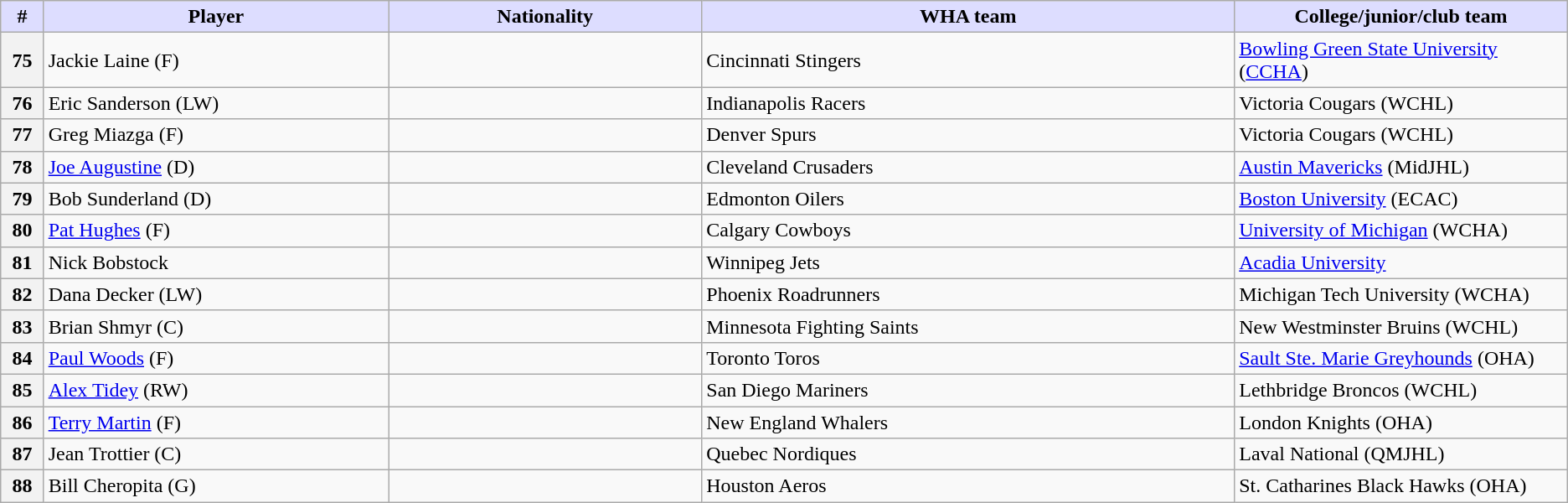<table class="wikitable">
<tr>
<th style="background:#ddf; width:2.75%;">#</th>
<th style="background:#ddf; width:22.0%;">Player</th>
<th style="background:#ddf; width:20.0%;">Nationality</th>
<th style="background:#ddf; width:34.0%;">WHA team</th>
<th style="background:#ddf; width:100.0%;">College/junior/club team</th>
</tr>
<tr>
<th>75</th>
<td>Jackie Laine (F)</td>
<td></td>
<td>Cincinnati Stingers</td>
<td><a href='#'>Bowling Green State University</a> (<a href='#'>CCHA</a>)</td>
</tr>
<tr>
<th>76</th>
<td>Eric Sanderson (LW)</td>
<td></td>
<td>Indianapolis Racers</td>
<td>Victoria Cougars (WCHL)</td>
</tr>
<tr>
<th>77</th>
<td>Greg Miazga (F)</td>
<td></td>
<td>Denver Spurs</td>
<td>Victoria Cougars (WCHL)</td>
</tr>
<tr>
<th>78</th>
<td><a href='#'>Joe Augustine</a> (D)</td>
<td></td>
<td>Cleveland Crusaders</td>
<td><a href='#'>Austin Mavericks</a> (MidJHL)</td>
</tr>
<tr>
<th>79</th>
<td>Bob Sunderland (D)</td>
<td></td>
<td>Edmonton Oilers</td>
<td><a href='#'>Boston University</a> (ECAC)</td>
</tr>
<tr>
<th>80</th>
<td><a href='#'>Pat Hughes</a> (F)</td>
<td></td>
<td>Calgary Cowboys</td>
<td><a href='#'>University of Michigan</a> (WCHA)</td>
</tr>
<tr>
<th>81</th>
<td>Nick Bobstock</td>
<td></td>
<td>Winnipeg Jets</td>
<td><a href='#'>Acadia University</a></td>
</tr>
<tr>
<th>82</th>
<td>Dana Decker (LW)</td>
<td></td>
<td>Phoenix Roadrunners</td>
<td>Michigan Tech University (WCHA)</td>
</tr>
<tr>
<th>83</th>
<td>Brian Shmyr (C)</td>
<td></td>
<td>Minnesota Fighting Saints</td>
<td>New Westminster Bruins (WCHL)</td>
</tr>
<tr>
<th>84</th>
<td><a href='#'>Paul Woods</a> (F)</td>
<td></td>
<td>Toronto Toros</td>
<td><a href='#'>Sault Ste. Marie Greyhounds</a> (OHA)</td>
</tr>
<tr>
<th>85</th>
<td><a href='#'>Alex Tidey</a> (RW)</td>
<td></td>
<td>San Diego Mariners</td>
<td>Lethbridge Broncos (WCHL)</td>
</tr>
<tr>
<th>86</th>
<td><a href='#'>Terry Martin</a> (F)</td>
<td></td>
<td>New England Whalers</td>
<td>London Knights (OHA)</td>
</tr>
<tr>
<th>87</th>
<td>Jean Trottier (C)</td>
<td></td>
<td>Quebec Nordiques</td>
<td>Laval National (QMJHL)</td>
</tr>
<tr>
<th>88</th>
<td>Bill Cheropita (G)</td>
<td></td>
<td>Houston Aeros</td>
<td>St. Catharines Black Hawks (OHA)</td>
</tr>
</table>
